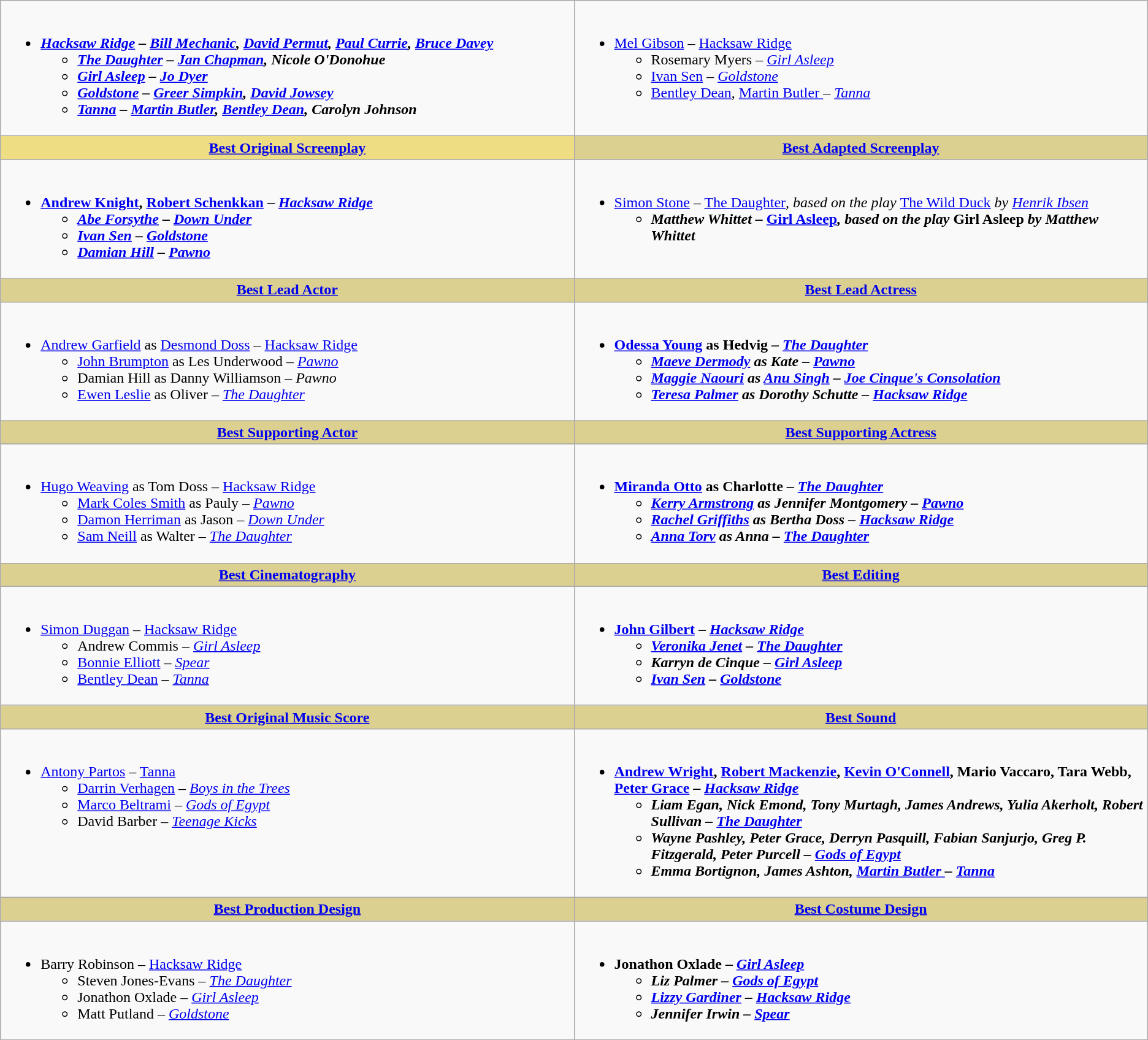<table class=wikitable style="width="150%">
<tr>
<td valign="top" width="50%"><br><ul><li><strong><em><a href='#'>Hacksaw Ridge</a><em> – <a href='#'>Bill Mechanic</a>, <a href='#'>David Permut</a>, <a href='#'>Paul Currie</a>, <a href='#'>Bruce Davey</a><strong><ul><li></em><a href='#'>The Daughter</a><em> – <a href='#'>Jan Chapman</a>, Nicole O'Donohue</li><li></em><a href='#'>Girl Asleep</a><em> – <a href='#'>Jo Dyer</a></li><li></em><a href='#'>Goldstone</a><em> – <a href='#'>Greer Simpkin</a>, <a href='#'>David Jowsey</a></li><li></em><a href='#'>Tanna</a><em> – <a href='#'>Martin Butler</a>, <a href='#'>Bentley Dean</a>, Carolyn Johnson</li></ul></li></ul></td>
<td valign="top" width="50%"><br><ul><li></strong><a href='#'>Mel Gibson</a> – </em><a href='#'>Hacksaw Ridge</a></em></strong><ul><li>Rosemary Myers – <em><a href='#'>Girl Asleep</a></em></li><li><a href='#'>Ivan Sen</a> – <em><a href='#'>Goldstone</a></em></li><li><a href='#'>Bentley Dean</a>, <a href='#'>Martin Butler </a>– <em><a href='#'>Tanna</a></em></li></ul></li></ul></td>
</tr>
<tr>
<th style="background:#eedd82;" ! style="width="50%"><a href='#'>Best Original Screenplay</a></th>
<th style="background:#DBD090;" ! style="width="50%"><a href='#'>Best Adapted Screenplay</a></th>
</tr>
<tr>
<td valign="top"><br><ul><li><strong><a href='#'>Andrew Knight</a>, <a href='#'>Robert Schenkkan</a> – <em><a href='#'>Hacksaw Ridge</a><strong><em><ul><li><a href='#'>Abe Forsythe</a> – </em><a href='#'>Down Under</a><em></li><li><a href='#'>Ivan Sen</a> – </em><a href='#'>Goldstone</a><em></li><li><a href='#'>Damian Hill</a> – </em><a href='#'>Pawno</a><em></li></ul></li></ul></td>
<td valign="top"><br><ul><li></strong><a href='#'>Simon Stone</a> – </em><a href='#'>The Daughter</a><em>, based on the play </em><a href='#'>The Wild Duck</a><em> by <a href='#'>Henrik Ibsen</a><strong><ul><li>Matthew Whittet – </em><a href='#'>Girl Asleep</a><em>, based on the play </em>Girl Asleep<em> by Matthew Whittet</li></ul></li></ul></td>
</tr>
<tr>
<th style="background:#DBD090;" ! style="width="50%"><a href='#'>Best Lead Actor</a></th>
<th style="background:#DBD090;" ! style="width="50%"><a href='#'>Best Lead Actress</a></th>
</tr>
<tr>
<td valign="top"><br><ul><li></strong><a href='#'>Andrew Garfield</a> as <a href='#'>Desmond Doss</a> – </em><a href='#'>Hacksaw Ridge</a></em></strong><ul><li><a href='#'>John Brumpton</a> as Les Underwood – <em><a href='#'>Pawno</a></em></li><li>Damian Hill as Danny Williamson – <em>Pawno</em></li><li><a href='#'>Ewen Leslie</a> as Oliver – <em><a href='#'>The Daughter</a></em></li></ul></li></ul></td>
<td valign="top"><br><ul><li><strong><a href='#'>Odessa Young</a> as Hedvig – <em><a href='#'>The Daughter</a><strong><em><ul><li><a href='#'>Maeve Dermody</a> as Kate – </em><a href='#'>Pawno</a><em></li><li><a href='#'>Maggie Naouri</a> as <a href='#'>Anu Singh</a> – </em><a href='#'>Joe Cinque's Consolation</a><em></li><li><a href='#'>Teresa Palmer</a> as Dorothy Schutte – </em><a href='#'>Hacksaw Ridge</a><em></li></ul></li></ul></td>
</tr>
<tr>
<th style="background:#DBD090;" ! style="width="50%"><a href='#'>Best Supporting Actor</a></th>
<th style="background:#DBD090;" ! style="width="50%"><a href='#'>Best Supporting Actress</a></th>
</tr>
<tr>
<td valign="top"><br><ul><li></strong><a href='#'>Hugo Weaving</a> as Tom Doss – </em><a href='#'>Hacksaw Ridge</a></em></strong><ul><li><a href='#'>Mark Coles Smith</a> as Pauly – <em><a href='#'>Pawno</a></em></li><li><a href='#'>Damon Herriman</a> as Jason – <em><a href='#'>Down Under</a></em></li><li><a href='#'>Sam Neill</a> as Walter – <em><a href='#'>The Daughter</a></em></li></ul></li></ul></td>
<td valign="top"><br><ul><li><strong><a href='#'>Miranda Otto</a> as Charlotte – <em><a href='#'>The Daughter</a><strong><em><ul><li><a href='#'>Kerry Armstrong</a> as Jennifer Montgomery – </em><a href='#'>Pawno</a><em></li><li><a href='#'>Rachel Griffiths</a> as Bertha Doss – </em><a href='#'>Hacksaw Ridge</a><em></li><li><a href='#'>Anna Torv</a> as Anna – </em><a href='#'>The Daughter</a><em></li></ul></li></ul></td>
</tr>
<tr>
<th style="background:#DBD090;" ! style="width="50%"><a href='#'>Best Cinematography</a></th>
<th style="background:#DBD090;" ! style="width="50%"><a href='#'>Best Editing</a></th>
</tr>
<tr>
<td valign="top"><br><ul><li></strong><a href='#'>Simon Duggan</a> – </em><a href='#'>Hacksaw Ridge</a></em></strong><ul><li>Andrew Commis – <em><a href='#'>Girl Asleep</a></em></li><li><a href='#'>Bonnie Elliott</a> – <em><a href='#'>Spear</a></em></li><li><a href='#'>Bentley Dean</a> – <em><a href='#'>Tanna</a></em></li></ul></li></ul></td>
<td valign="top"><br><ul><li><strong><a href='#'>John Gilbert</a> – <em><a href='#'>Hacksaw Ridge</a><strong><em><ul><li><a href='#'>Veronika Jenet</a> – </em><a href='#'>The Daughter</a><em></li><li>Karryn de Cinque – </em><a href='#'>Girl Asleep</a><em></li><li><a href='#'>Ivan Sen</a> – </em><a href='#'>Goldstone</a><em></li></ul></li></ul></td>
</tr>
<tr>
<th style="background:#DBD090;" ! style="width="50%"><a href='#'>Best Original Music Score</a></th>
<th style="background:#DBD090;" ! style="width="50%"><a href='#'>Best Sound</a></th>
</tr>
<tr>
<td valign="top"><br><ul><li></strong><a href='#'>Antony Partos</a> – </em><a href='#'>Tanna</a></em></strong><ul><li><a href='#'>Darrin Verhagen</a> – <em><a href='#'>Boys in the Trees</a></em></li><li><a href='#'>Marco Beltrami</a> – <em><a href='#'>Gods of Egypt</a></em></li><li>David Barber – <em><a href='#'>Teenage Kicks</a></em></li></ul></li></ul></td>
<td valign="top"><br><ul><li><strong><a href='#'>Andrew Wright</a>, <a href='#'>Robert Mackenzie</a>, <a href='#'>Kevin O'Connell</a>, Mario Vaccaro, Tara Webb, <a href='#'>Peter Grace</a> – <em><a href='#'>Hacksaw Ridge</a><strong><em><ul><li>Liam Egan, Nick Emond, Tony Murtagh, James Andrews, Yulia Akerholt, Robert Sullivan – </em><a href='#'>The Daughter</a><em></li><li>Wayne Pashley, Peter Grace, Derryn Pasquill, Fabian Sanjurjo, Greg P. Fitzgerald, Peter Purcell – </em><a href='#'>Gods of Egypt</a><em></li><li>Emma Bortignon, James Ashton, <a href='#'>Martin Butler </a>– </em><a href='#'>Tanna</a><em></li></ul></li></ul></td>
</tr>
<tr>
<th style="background:#DBD090;" ! style="width="50%"><a href='#'>Best Production Design</a></th>
<th style="background:#DBD090;" ! style="width="50%"><a href='#'>Best Costume Design</a></th>
</tr>
<tr>
<td valign="top"><br><ul><li></strong>Barry Robinson – </em><a href='#'>Hacksaw Ridge</a></em></strong><ul><li>Steven Jones-Evans – <em><a href='#'>The Daughter</a></em></li><li>Jonathon Oxlade – <em><a href='#'>Girl Asleep</a></em></li><li>Matt Putland – <em><a href='#'>Goldstone</a></em></li></ul></li></ul></td>
<td valign="top"><br><ul><li><strong>Jonathon Oxlade – <em><a href='#'>Girl Asleep</a><strong><em><ul><li>Liz Palmer – </em><a href='#'>Gods of Egypt</a><em></li><li><a href='#'>Lizzy Gardiner</a> – </em><a href='#'>Hacksaw Ridge</a><em></li><li>Jennifer Irwin – </em><a href='#'>Spear</a><em></li></ul></li></ul></td>
</tr>
<tr>
</tr>
</table>
